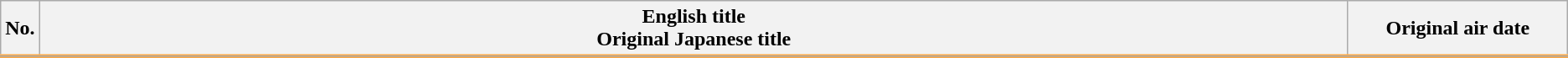<table class="wikitable">
<tr style="border-bottom: 3px solid #FCA845;">
<th style="width:1%;">No.</th>
<th>English title<br> Original Japanese title</th>
<th style="width:14%;">Original air date</th>
</tr>
<tr>
</tr>
</table>
